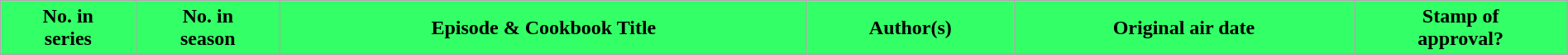<table class="wikitable plainrowheaders" style="width:100%; margin:auto">
<tr>
<th style="background-color: #33FF66">No. in<br>series</th>
<th style="background-color: #33FF66">No. in<br>season</th>
<th style="background-color: #33FF66">Episode & Cookbook Title</th>
<th style="background-color: #33FF66">Author(s)</th>
<th style="background-color: #33FF66">Original air date</th>
<th style="background-color: #33FF66">Stamp of<br>approval?<br>











</th>
</tr>
</table>
